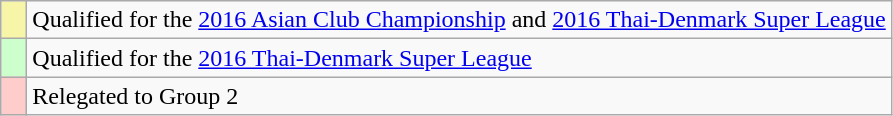<table class="wikitable" style="text-align: left;">
<tr>
<td width=10px bgcolor=#F7f6a8></td>
<td>Qualified for the <a href='#'>2016 Asian Club Championship</a> and <a href='#'>2016 Thai-Denmark Super League</a></td>
</tr>
<tr>
<td width=10px bgcolor=#CCFFCC></td>
<td>Qualified for the <a href='#'>2016 Thai-Denmark Super League</a></td>
</tr>
<tr>
<td width=10px bgcolor=#ffcccc></td>
<td>Relegated to Group 2</td>
</tr>
</table>
